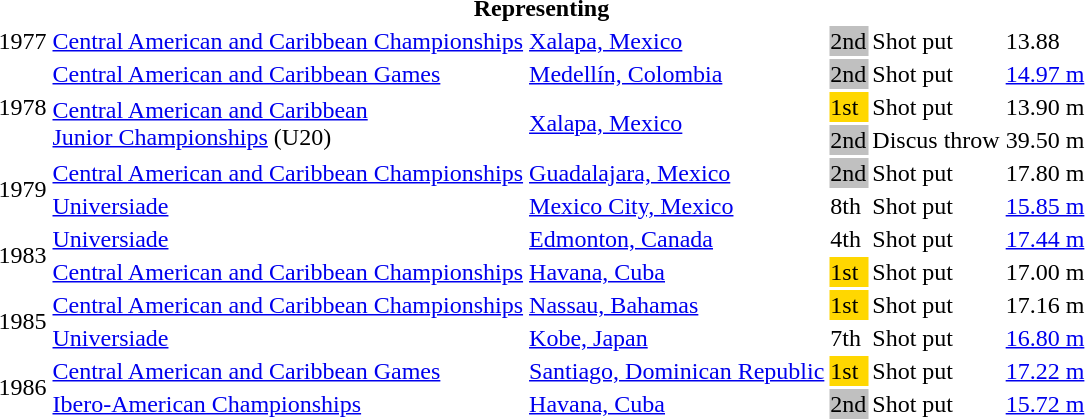<table>
<tr>
<th colspan="6">Representing </th>
</tr>
<tr>
<td>1977</td>
<td><a href='#'>Central American and Caribbean Championships</a></td>
<td><a href='#'>Xalapa, Mexico</a></td>
<td bgcolor=silver>2nd</td>
<td>Shot put</td>
<td>13.88</td>
</tr>
<tr>
<td rowspan=3>1978</td>
<td><a href='#'>Central American and Caribbean Games</a></td>
<td><a href='#'>Medellín, Colombia</a></td>
<td bgcolor=silver>2nd</td>
<td>Shot put</td>
<td><a href='#'>14.97 m</a></td>
</tr>
<tr>
<td rowspan=2><a href='#'>Central American and Caribbean<br>Junior Championships</a> (U20)</td>
<td rowspan=2><a href='#'>Xalapa, Mexico</a></td>
<td bgcolor=gold>1st</td>
<td>Shot put</td>
<td>13.90 m</td>
</tr>
<tr>
<td bgcolor=silver>2nd</td>
<td>Discus throw</td>
<td>39.50 m</td>
</tr>
<tr>
<td rowspan=2>1979</td>
<td><a href='#'>Central American and Caribbean Championships</a></td>
<td><a href='#'>Guadalajara, Mexico</a></td>
<td bgcolor=silver>2nd</td>
<td>Shot put</td>
<td>17.80 m</td>
</tr>
<tr>
<td><a href='#'>Universiade</a></td>
<td><a href='#'>Mexico City, Mexico</a></td>
<td>8th</td>
<td>Shot put</td>
<td><a href='#'>15.85 m</a></td>
</tr>
<tr>
<td rowspan=2>1983</td>
<td><a href='#'>Universiade</a></td>
<td><a href='#'>Edmonton, Canada</a></td>
<td>4th</td>
<td>Shot put</td>
<td><a href='#'>17.44 m</a></td>
</tr>
<tr>
<td><a href='#'>Central American and Caribbean Championships</a></td>
<td><a href='#'>Havana, Cuba</a></td>
<td bgcolor=gold>1st</td>
<td>Shot put</td>
<td>17.00 m</td>
</tr>
<tr>
<td rowspan=2>1985</td>
<td><a href='#'>Central American and Caribbean Championships</a></td>
<td><a href='#'>Nassau, Bahamas</a></td>
<td bgcolor=gold>1st</td>
<td>Shot put</td>
<td>17.16 m</td>
</tr>
<tr>
<td><a href='#'>Universiade</a></td>
<td><a href='#'>Kobe, Japan</a></td>
<td>7th</td>
<td>Shot put</td>
<td><a href='#'>16.80 m</a></td>
</tr>
<tr>
<td rowspan=2>1986</td>
<td><a href='#'>Central American and Caribbean Games</a></td>
<td><a href='#'>Santiago, Dominican Republic</a></td>
<td bgcolor=gold>1st</td>
<td>Shot put</td>
<td><a href='#'>17.22 m</a></td>
</tr>
<tr>
<td><a href='#'>Ibero-American Championships</a></td>
<td><a href='#'>Havana, Cuba</a></td>
<td bgcolor=silver>2nd</td>
<td>Shot put</td>
<td><a href='#'>15.72 m</a></td>
</tr>
</table>
